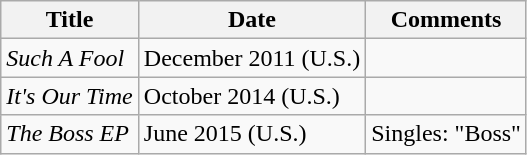<table class="wikitable">
<tr>
<th>Title</th>
<th>Date</th>
<th>Comments</th>
</tr>
<tr>
<td><em>Such A Fool</em></td>
<td>December 2011 (U.S.)</td>
<td></td>
</tr>
<tr>
<td><em>It's Our Time</em></td>
<td>October 2014 (U.S.)</td>
<td></td>
</tr>
<tr>
<td><em>The Boss EP</em></td>
<td>June 2015 (U.S.)</td>
<td>Singles: "Boss"</td>
</tr>
</table>
